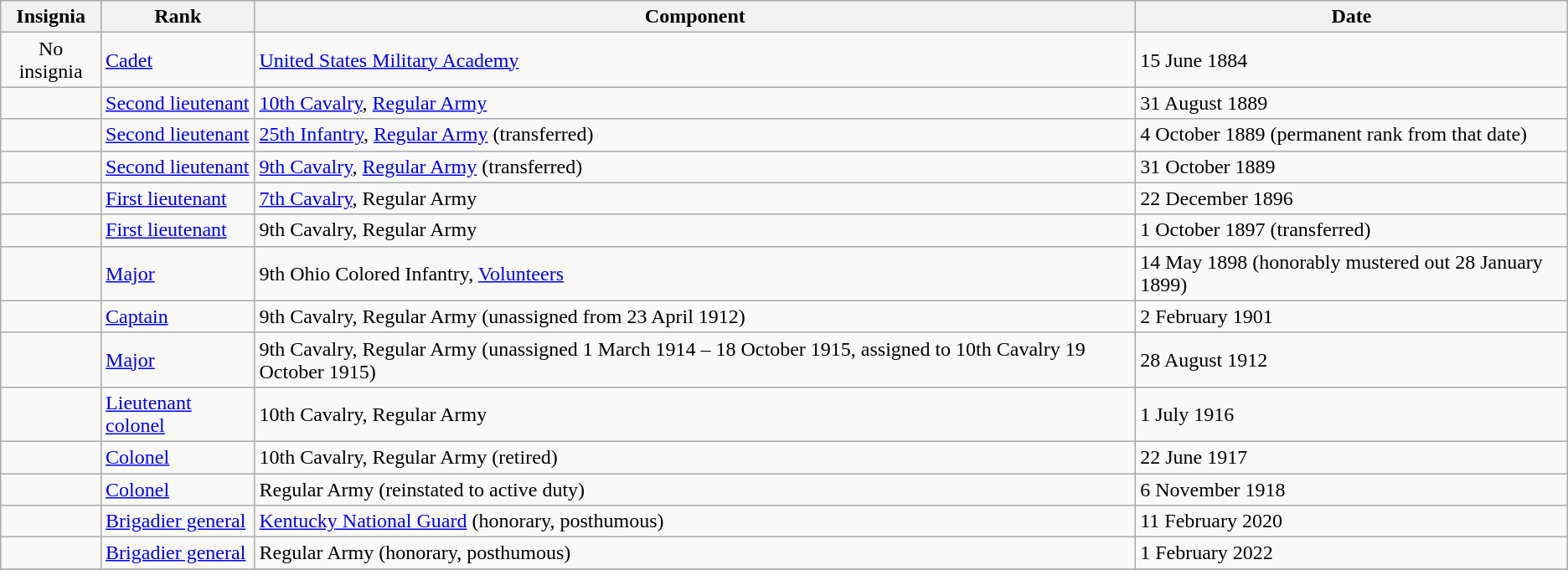<table class="wikitable">
<tr>
<th>Insignia</th>
<th>Rank</th>
<th>Component</th>
<th>Date</th>
</tr>
<tr>
<td align="center">No insignia</td>
<td><a href='#'>Cadet</a></td>
<td><a href='#'>United States Military Academy</a></td>
<td>15 June 1884</td>
</tr>
<tr>
<td align="center"></td>
<td><a href='#'>Second lieutenant</a></td>
<td><a href='#'>10th Cavalry</a>, <a href='#'>Regular Army</a></td>
<td>31 August 1889</td>
</tr>
<tr>
<td align="center"></td>
<td><a href='#'>Second lieutenant</a></td>
<td><a href='#'>25th Infantry</a>, <a href='#'>Regular Army</a> (transferred)</td>
<td>4 October 1889 (permanent rank from that date)</td>
</tr>
<tr>
<td align="center"></td>
<td><a href='#'>Second lieutenant</a></td>
<td><a href='#'>9th Cavalry</a>, <a href='#'>Regular Army</a> (transferred)</td>
<td>31 October 1889</td>
</tr>
<tr>
<td align="center"></td>
<td><a href='#'>First lieutenant</a></td>
<td><a href='#'>7th Cavalry</a>, Regular Army</td>
<td>22 December 1896</td>
</tr>
<tr>
<td align="center"></td>
<td><a href='#'>First lieutenant</a></td>
<td>9th Cavalry, Regular Army</td>
<td>1 October 1897 (transferred)</td>
</tr>
<tr>
<td align="center"></td>
<td><a href='#'>Major</a></td>
<td>9th Ohio Colored Infantry, <a href='#'>Volunteers</a></td>
<td>14 May 1898 (honorably mustered out 28 January 1899)</td>
</tr>
<tr>
<td align="center"></td>
<td><a href='#'>Captain</a></td>
<td>9th Cavalry, Regular Army (unassigned from 23 April 1912)</td>
<td>2 February 1901</td>
</tr>
<tr>
<td align="center"></td>
<td><a href='#'>Major</a></td>
<td>9th Cavalry, Regular Army (unassigned 1 March 1914 – 18 October 1915, assigned to 10th Cavalry 19 October 1915)</td>
<td>28 August 1912</td>
</tr>
<tr>
<td align="center"></td>
<td><a href='#'>Lieutenant colonel</a></td>
<td>10th Cavalry, Regular Army</td>
<td>1 July 1916</td>
</tr>
<tr>
<td align="center"></td>
<td><a href='#'>Colonel</a></td>
<td>10th Cavalry, Regular Army (retired)</td>
<td>22 June 1917</td>
</tr>
<tr>
<td align="center"></td>
<td><a href='#'>Colonel</a></td>
<td>Regular Army (reinstated to active duty)</td>
<td>6 November 1918</td>
</tr>
<tr>
<td align="center"></td>
<td><a href='#'>Brigadier general</a></td>
<td><a href='#'>Kentucky National Guard</a> (honorary, posthumous)</td>
<td>11 February 2020</td>
</tr>
<tr>
<td align="center"></td>
<td><a href='#'>Brigadier general</a></td>
<td>Regular Army (honorary, posthumous)</td>
<td>1 February 2022</td>
</tr>
<tr>
</tr>
</table>
